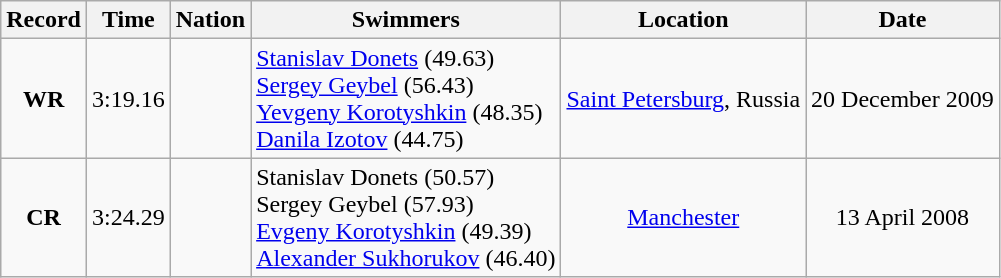<table class=wikitable style=text-align:center>
<tr>
<th>Record</th>
<th>Time</th>
<th>Nation</th>
<th>Swimmers</th>
<th>Location</th>
<th>Date</th>
</tr>
<tr>
<td><strong>WR</strong></td>
<td>3:19.16</td>
<td></td>
<td align=left><a href='#'>Stanislav Donets</a> (49.63)<br><a href='#'>Sergey Geybel</a> (56.43)<br><a href='#'>Yevgeny Korotyshkin</a> (48.35)<br><a href='#'>Danila Izotov</a> (44.75)</td>
<td><a href='#'>Saint Petersburg</a>, Russia</td>
<td>20 December 2009</td>
</tr>
<tr>
<td><strong>CR</strong></td>
<td>3:24.29</td>
<td></td>
<td align=left>Stanislav Donets (50.57)<br>Sergey Geybel (57.93)<br><a href='#'>Evgeny Korotyshkin</a> (49.39)<br><a href='#'>Alexander Sukhorukov</a> (46.40)</td>
<td><a href='#'>Manchester</a></td>
<td>13 April 2008</td>
</tr>
</table>
